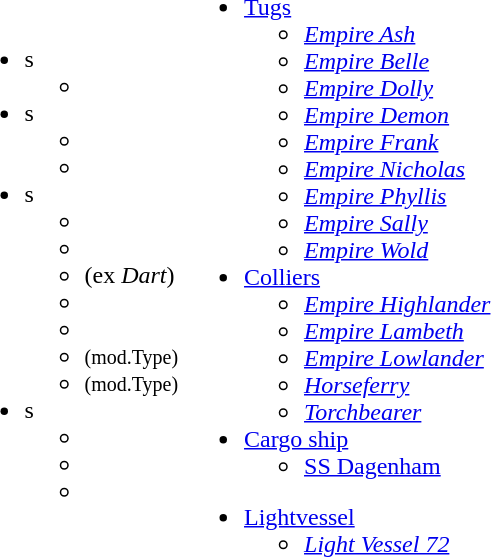<table>
<tr>
<td><br><ul><li>s<ul><li></li></ul></li><li>s<ul><li></li><li></li></ul></li><li>s<ul><li></li><li></li><li> (ex <em>Dart</em>)</li><li></li><li></li><li> <small>(mod.Type)</small></li><li> <small>(mod.Type)</small></li></ul></li><li>s<ul><li></li><li></li><li></li></ul></li></ul></td>
<td><br><ul><li><a href='#'>Tugs</a><ul><li><em><a href='#'>Empire Ash</a></em></li><li><a href='#'><em>Empire Belle</em></a></li><li><a href='#'><em>Empire Dolly</em></a></li><li><a href='#'><em>Empire Demon</em></a></li><li><a href='#'><em>Empire Frank</em></a></li><li><a href='#'><em>Empire Nicholas</em></a></li><li><a href='#'><em>Empire Phyllis</em></a></li><li><a href='#'><em>Empire Sally</em></a></li><li><a href='#'><em>Empire Wold</em></a></li></ul></li><li><a href='#'>Colliers</a><ul><li><a href='#'><em>Empire Highlander</em></a></li><li><a href='#'><em>Empire Lambeth</em></a></li><li><a href='#'><em>Empire Lowlander</em></a></li><li><a href='#'><em>Horseferry</em></a></li><li><a href='#'><em>Torchbearer</em></a></li></ul></li><li><a href='#'>Cargo ship</a><ul><li><a href='#'>SS Dagenham</a></li></ul></li></ul><ul><li><a href='#'>Lightvessel</a><ul><li><a href='#'><em>Light Vessel 72</em></a></li></ul></li></ul></td>
</tr>
</table>
